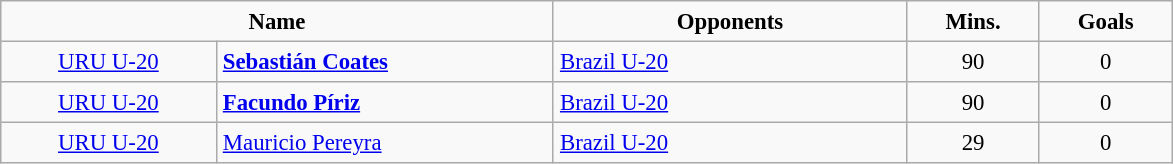<table class= width=90% border="2" cellpadding="4" cellspacing="0" style="text-align=center: 1em 1em 1em 0; background: #f9f9f9; border: 1px #aaa solid; border-collapse: collapse; font-size: 95%;">
<tr>
<th width=25% colspan=2>Name</th>
<th width=16%>Opponents</th>
<th width=6%>Mins.</th>
<th width=6%>Goals</th>
</tr>
<tr>
<td align=center> <a href='#'>URU U-20</a></td>
<td><strong><a href='#'>Sebastián Coates</a></strong></td>
<td> <a href='#'>Brazil U-20</a></td>
<td align=center>90</td>
<td align=center>0</td>
</tr>
<tr>
<td align=center> <a href='#'>URU U-20</a></td>
<td><strong><a href='#'>Facundo Píriz</a></strong></td>
<td> <a href='#'>Brazil U-20</a></td>
<td align=center>90</td>
<td align=center>0</td>
</tr>
<tr>
<td align=center> <a href='#'>URU U-20</a></td>
<td><a href='#'>Mauricio Pereyra</a></td>
<td> <a href='#'>Brazil U-20</a></td>
<td align=center>29</td>
<td align=center>0</td>
</tr>
</table>
